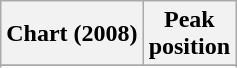<table class="wikitable sortable plainrowheaders" style="text-align:center">
<tr>
<th scope="col">Chart (2008)</th>
<th scope="col">Peak<br>position</th>
</tr>
<tr>
</tr>
<tr>
</tr>
<tr>
</tr>
</table>
